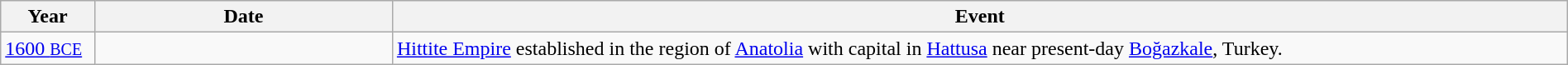<table class="wikitable" width="100%">
<tr>
<th style="width:6%">Year</th>
<th style="width:19%">Date</th>
<th>Event</th>
</tr>
<tr>
<td><a href='#'>1600 <small>BCE</small></a></td>
<td></td>
<td><a href='#'>Hittite Empire</a> established in the region of <a href='#'>Anatolia</a> with capital in <a href='#'>Hattusa</a> near present-day <a href='#'>Boğazkale</a>, Turkey.</td>
</tr>
</table>
